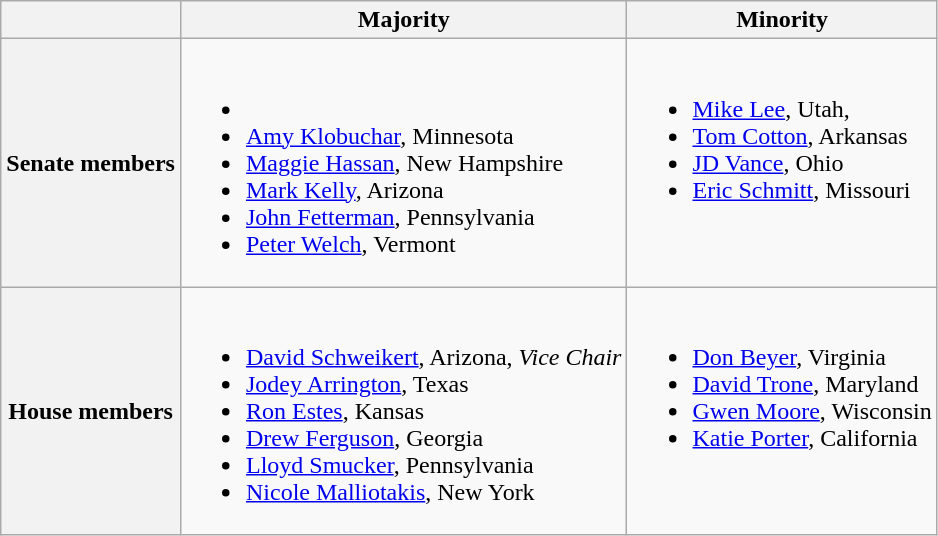<table class="wikitable">
<tr>
<th></th>
<th>Majority</th>
<th>Minority</th>
</tr>
<tr>
<th>Senate members</th>
<td valign="top" ><br><ul><li></li><li><a href='#'>Amy Klobuchar</a>, Minnesota</li><li><a href='#'>Maggie Hassan</a>, New Hampshire</li><li><a href='#'>Mark Kelly</a>, Arizona</li><li><a href='#'>John Fetterman</a>, Pennsylvania</li><li><a href='#'>Peter Welch</a>, Vermont</li></ul></td>
<td valign="top" ><br><ul><li><a href='#'>Mike Lee</a>, Utah,</li><li><a href='#'>Tom Cotton</a>, Arkansas</li><li><a href='#'>JD Vance</a>, Ohio</li><li><a href='#'>Eric Schmitt</a>, Missouri</li></ul></td>
</tr>
<tr>
<th>House members</th>
<td valign="top" ><br><ul><li><a href='#'>David Schweikert</a>, Arizona, <em>Vice Chair</em></li><li><a href='#'>Jodey Arrington</a>, Texas</li><li><a href='#'>Ron Estes</a>, Kansas</li><li><a href='#'>Drew Ferguson</a>, Georgia</li><li><a href='#'>Lloyd Smucker</a>, Pennsylvania</li><li><a href='#'>Nicole Malliotakis</a>, New York</li></ul></td>
<td valign="top" ><br><ul><li><a href='#'>Don Beyer</a>, Virginia</li><li><a href='#'>David Trone</a>, Maryland</li><li><a href='#'>Gwen Moore</a>, Wisconsin</li><li><a href='#'>Katie Porter</a>, California</li></ul></td>
</tr>
</table>
